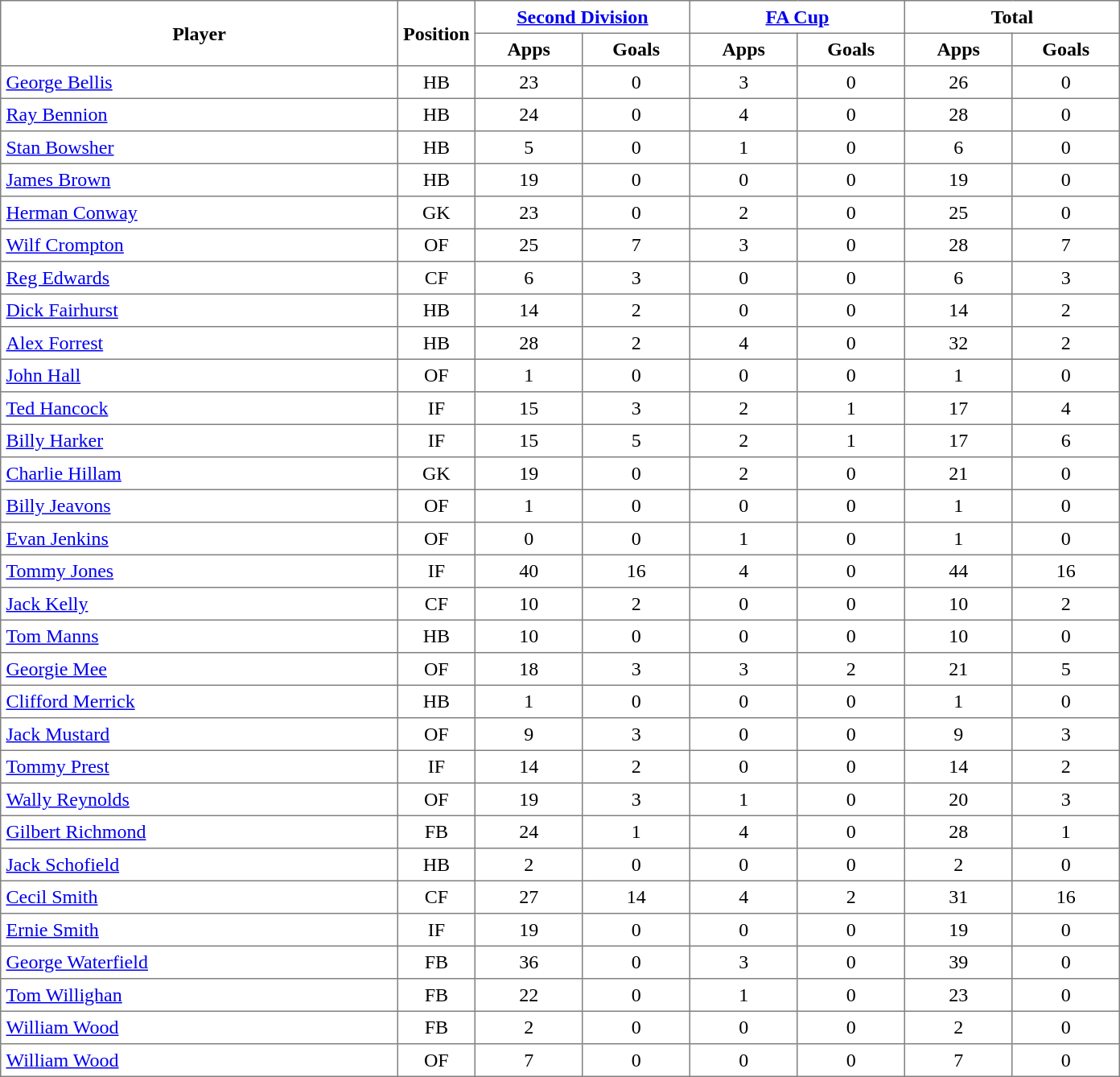<table class="toccolours" border="1" cellpadding="4" cellspacing="0" style="text-align:center; border-collapse: collapse; margin:0;">
<tr>
<th rowspan=2 style="width:20em">Player</th>
<th rowspan=2>Position</th>
<th colspan=2 style="width:10em"><a href='#'>Second Division</a></th>
<th colspan=2 style="width:10em"><a href='#'>FA Cup</a></th>
<th colspan=2 style="width:10em">Total</th>
</tr>
<tr>
<th style="width:5em">Apps</th>
<th style="width:5em">Goals</th>
<th style="width:5em">Apps</th>
<th style="width:5em">Goals</th>
<th style="width:5em">Apps</th>
<th style="width:5em">Goals</th>
</tr>
<tr>
<td align="left"><a href='#'>George Bellis</a></td>
<td>HB</td>
<td>23</td>
<td>0</td>
<td>3</td>
<td>0</td>
<td>26</td>
<td>0</td>
</tr>
<tr>
<td align="left"><a href='#'>Ray Bennion</a></td>
<td>HB</td>
<td>24</td>
<td>0</td>
<td>4</td>
<td>0</td>
<td>28</td>
<td>0</td>
</tr>
<tr>
<td align="left"><a href='#'>Stan Bowsher</a></td>
<td>HB</td>
<td>5</td>
<td>0</td>
<td>1</td>
<td>0</td>
<td>6</td>
<td>0</td>
</tr>
<tr>
<td align="left"><a href='#'>James Brown</a></td>
<td>HB</td>
<td>19</td>
<td>0</td>
<td>0</td>
<td>0</td>
<td>19</td>
<td>0</td>
</tr>
<tr>
<td align="left"><a href='#'>Herman Conway</a></td>
<td>GK</td>
<td>23</td>
<td>0</td>
<td>2</td>
<td>0</td>
<td>25</td>
<td>0</td>
</tr>
<tr>
<td align="left"><a href='#'>Wilf Crompton</a></td>
<td>OF</td>
<td>25</td>
<td>7</td>
<td>3</td>
<td>0</td>
<td>28</td>
<td>7</td>
</tr>
<tr>
<td align="left"><a href='#'>Reg Edwards</a></td>
<td>CF</td>
<td>6</td>
<td>3</td>
<td>0</td>
<td>0</td>
<td>6</td>
<td>3</td>
</tr>
<tr>
<td align="left"><a href='#'>Dick Fairhurst</a></td>
<td>HB</td>
<td>14</td>
<td>2</td>
<td>0</td>
<td>0</td>
<td>14</td>
<td>2</td>
</tr>
<tr>
<td align="left"><a href='#'>Alex Forrest</a></td>
<td>HB</td>
<td>28</td>
<td>2</td>
<td>4</td>
<td>0</td>
<td>32</td>
<td>2</td>
</tr>
<tr>
<td align="left"><a href='#'>John Hall</a></td>
<td>OF</td>
<td>1</td>
<td>0</td>
<td>0</td>
<td>0</td>
<td>1</td>
<td>0</td>
</tr>
<tr>
<td align="left"><a href='#'>Ted Hancock</a></td>
<td>IF</td>
<td>15</td>
<td>3</td>
<td>2</td>
<td>1</td>
<td>17</td>
<td>4</td>
</tr>
<tr>
<td align="left"><a href='#'>Billy Harker</a></td>
<td>IF</td>
<td>15</td>
<td>5</td>
<td>2</td>
<td>1</td>
<td>17</td>
<td>6</td>
</tr>
<tr>
<td align="left"><a href='#'>Charlie Hillam</a></td>
<td>GK</td>
<td>19</td>
<td>0</td>
<td>2</td>
<td>0</td>
<td>21</td>
<td>0</td>
</tr>
<tr>
<td align="left"><a href='#'>Billy Jeavons</a></td>
<td>OF</td>
<td>1</td>
<td>0</td>
<td>0</td>
<td>0</td>
<td>1</td>
<td>0</td>
</tr>
<tr>
<td align="left"><a href='#'>Evan Jenkins</a></td>
<td>OF</td>
<td>0</td>
<td>0</td>
<td>1</td>
<td>0</td>
<td>1</td>
<td>0</td>
</tr>
<tr>
<td align="left"><a href='#'>Tommy Jones</a></td>
<td>IF</td>
<td>40</td>
<td>16</td>
<td>4</td>
<td>0</td>
<td>44</td>
<td>16</td>
</tr>
<tr>
<td align="left"><a href='#'>Jack Kelly</a></td>
<td>CF</td>
<td>10</td>
<td>2</td>
<td>0</td>
<td>0</td>
<td>10</td>
<td>2</td>
</tr>
<tr>
<td align="left"><a href='#'>Tom Manns</a></td>
<td>HB</td>
<td>10</td>
<td>0</td>
<td>0</td>
<td>0</td>
<td>10</td>
<td>0</td>
</tr>
<tr>
<td align="left"><a href='#'>Georgie Mee</a></td>
<td>OF</td>
<td>18</td>
<td>3</td>
<td>3</td>
<td>2</td>
<td>21</td>
<td>5</td>
</tr>
<tr>
<td align="left"><a href='#'>Clifford Merrick</a></td>
<td>HB</td>
<td>1</td>
<td>0</td>
<td>0</td>
<td>0</td>
<td>1</td>
<td>0</td>
</tr>
<tr>
<td align="left"><a href='#'>Jack Mustard</a></td>
<td>OF</td>
<td>9</td>
<td>3</td>
<td>0</td>
<td>0</td>
<td>9</td>
<td>3</td>
</tr>
<tr>
<td align="left"><a href='#'>Tommy Prest</a></td>
<td>IF</td>
<td>14</td>
<td>2</td>
<td>0</td>
<td>0</td>
<td>14</td>
<td>2</td>
</tr>
<tr>
<td align="left"><a href='#'>Wally Reynolds</a></td>
<td>OF</td>
<td>19</td>
<td>3</td>
<td>1</td>
<td>0</td>
<td>20</td>
<td>3</td>
</tr>
<tr>
<td align="left"><a href='#'>Gilbert Richmond</a></td>
<td>FB</td>
<td>24</td>
<td>1</td>
<td>4</td>
<td>0</td>
<td>28</td>
<td>1</td>
</tr>
<tr>
<td align="left"><a href='#'>Jack Schofield</a></td>
<td>HB</td>
<td>2</td>
<td>0</td>
<td>0</td>
<td>0</td>
<td>2</td>
<td>0</td>
</tr>
<tr>
<td align="left"><a href='#'>Cecil Smith</a></td>
<td>CF</td>
<td>27</td>
<td>14</td>
<td>4</td>
<td>2</td>
<td>31</td>
<td>16</td>
</tr>
<tr>
<td align="left"><a href='#'>Ernie Smith</a></td>
<td>IF</td>
<td>19</td>
<td>0</td>
<td>0</td>
<td>0</td>
<td>19</td>
<td>0</td>
</tr>
<tr>
<td align="left"><a href='#'>George Waterfield</a></td>
<td>FB</td>
<td>36</td>
<td>0</td>
<td>3</td>
<td>0</td>
<td>39</td>
<td>0</td>
</tr>
<tr>
<td align="left"><a href='#'>Tom Willighan</a></td>
<td>FB</td>
<td>22</td>
<td>0</td>
<td>1</td>
<td>0</td>
<td>23</td>
<td>0</td>
</tr>
<tr>
<td align="left"><a href='#'>William Wood</a></td>
<td>FB</td>
<td>2</td>
<td>0</td>
<td>0</td>
<td>0</td>
<td>2</td>
<td>0</td>
</tr>
<tr>
<td align="left"><a href='#'>William Wood</a></td>
<td>OF</td>
<td>7</td>
<td>0</td>
<td>0</td>
<td>0</td>
<td>7</td>
<td>0</td>
</tr>
</table>
